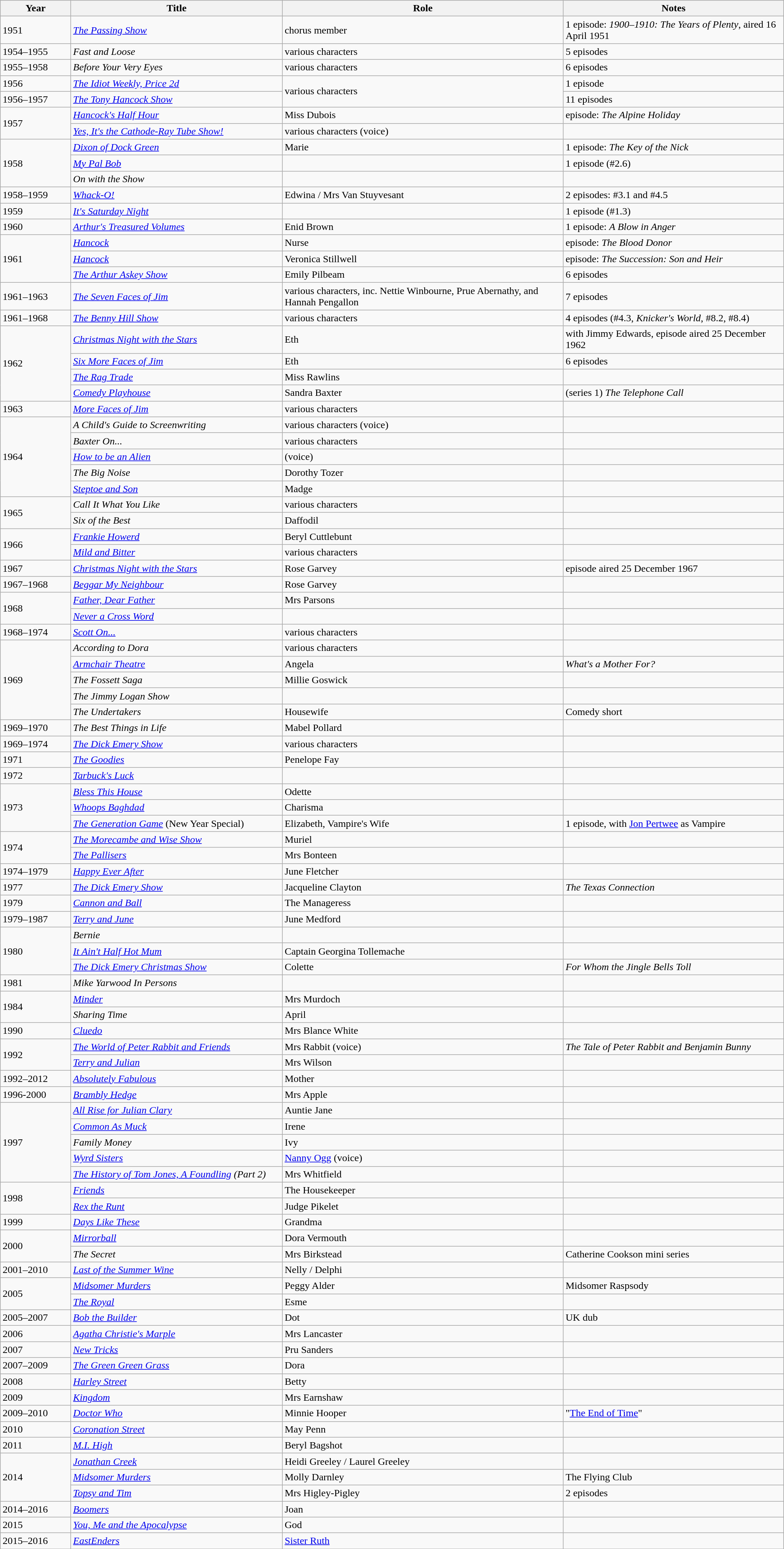<table class="wikitable collapsible sortable">
<tr>
<th width="9%">Year</th>
<th width="27%">Title</th>
<th>Role</th>
<th class="unsortable">Notes</th>
</tr>
<tr>
<td>1951</td>
<td><em><a href='#'>The Passing Show</a></em></td>
<td>chorus member</td>
<td>1 episode: <em>1900–1910: The Years of Plenty</em>, aired 16 April 1951</td>
</tr>
<tr>
<td>1954–1955</td>
<td><em>Fast and Loose</em></td>
<td>various characters</td>
<td>5 episodes</td>
</tr>
<tr>
<td>1955–1958</td>
<td><em>Before Your Very Eyes</em></td>
<td>various characters</td>
<td>6 episodes</td>
</tr>
<tr>
<td>1956</td>
<td><em><a href='#'>The Idiot Weekly, Price 2d</a></em></td>
<td rowspan="2">various characters</td>
<td>1 episode</td>
</tr>
<tr>
<td>1956–1957</td>
<td><em><a href='#'>The Tony Hancock Show</a></em></td>
<td>11 episodes</td>
</tr>
<tr>
<td rowspan=2>1957</td>
<td><em><a href='#'>Hancock's Half Hour</a></em></td>
<td>Miss Dubois</td>
<td>episode: <em>The Alpine Holiday</em></td>
</tr>
<tr>
<td><em><a href='#'>Yes, It's the Cathode-Ray Tube Show!</a></em></td>
<td>various characters (voice)</td>
<td></td>
</tr>
<tr>
<td rowspan=3>1958</td>
<td><em><a href='#'>Dixon of Dock Green</a></em></td>
<td>Marie</td>
<td>1 episode: <em>The Key of the Nick</em></td>
</tr>
<tr>
<td><em><a href='#'>My Pal Bob</a></em></td>
<td></td>
<td>1 episode (#2.6)</td>
</tr>
<tr>
<td><em>On with the Show</em></td>
<td></td>
<td></td>
</tr>
<tr>
<td>1958–1959</td>
<td><em><a href='#'>Whack-O!</a></em></td>
<td>Edwina / Mrs Van Stuyvesant</td>
<td>2 episodes: #3.1 and #4.5</td>
</tr>
<tr>
<td>1959</td>
<td><em><a href='#'>It's Saturday Night</a></em></td>
<td></td>
<td>1 episode (#1.3)</td>
</tr>
<tr>
<td>1960</td>
<td><em><a href='#'>Arthur's Treasured Volumes</a></em></td>
<td>Enid Brown</td>
<td>1 episode: <em>A Blow in Anger</em></td>
</tr>
<tr>
<td rowspan=3>1961</td>
<td><em><a href='#'>Hancock</a></em></td>
<td>Nurse</td>
<td>episode: <em>The Blood Donor</em></td>
</tr>
<tr>
<td><em><a href='#'>Hancock</a></em></td>
<td>Veronica Stillwell</td>
<td>episode: <em>The Succession: Son and Heir</em></td>
</tr>
<tr>
<td><em><a href='#'>The Arthur Askey Show</a></em></td>
<td>Emily Pilbeam</td>
<td>6 episodes</td>
</tr>
<tr>
<td>1961–1963</td>
<td><em><a href='#'>The Seven Faces of Jim</a></em></td>
<td>various characters, inc. Nettie Winbourne, Prue Abernathy, and Hannah Pengallon</td>
<td>7 episodes</td>
</tr>
<tr>
<td>1961–1968</td>
<td><em><a href='#'>The Benny Hill Show</a></em></td>
<td>various characters</td>
<td>4 episodes (#4.3, <em>Knicker's World</em>, #8.2, #8.4)</td>
</tr>
<tr>
<td rowspan=4>1962</td>
<td><em><a href='#'>Christmas Night with the Stars</a></em></td>
<td>Eth</td>
<td>with Jimmy Edwards, episode aired 25 December 1962</td>
</tr>
<tr>
<td><em><a href='#'>Six More Faces of Jim</a></em></td>
<td>Eth</td>
<td>6 episodes</td>
</tr>
<tr>
<td><em><a href='#'>The Rag Trade</a></em></td>
<td>Miss Rawlins</td>
<td></td>
</tr>
<tr>
<td><em><a href='#'>Comedy Playhouse</a></em></td>
<td>Sandra Baxter</td>
<td>(series 1) <em>The Telephone Call</em></td>
</tr>
<tr>
<td>1963</td>
<td><em><a href='#'>More Faces of Jim</a></em></td>
<td>various characters</td>
<td></td>
</tr>
<tr>
<td rowspan=5>1964</td>
<td><em>A Child's Guide to Screenwriting</em></td>
<td>various characters (voice)</td>
<td></td>
</tr>
<tr>
<td><em>Baxter On...</em></td>
<td>various characters</td>
<td></td>
</tr>
<tr>
<td><em><a href='#'>How to be an Alien</a></em></td>
<td>(voice)</td>
<td></td>
</tr>
<tr>
<td><em>The Big Noise</em></td>
<td>Dorothy Tozer</td>
<td></td>
</tr>
<tr>
<td><em><a href='#'>Steptoe and Son</a></em></td>
<td>Madge</td>
<td></td>
</tr>
<tr>
<td rowspan=2>1965</td>
<td><em>Call It What You Like</em></td>
<td>various characters</td>
<td></td>
</tr>
<tr>
<td><em>Six of the Best</em></td>
<td>Daffodil</td>
<td></td>
</tr>
<tr>
<td rowspan=2>1966</td>
<td><em><a href='#'>Frankie Howerd</a></em></td>
<td>Beryl Cuttlebunt</td>
<td></td>
</tr>
<tr>
<td><em><a href='#'>Mild and Bitter</a></em></td>
<td>various characters</td>
<td></td>
</tr>
<tr>
<td>1967</td>
<td><em><a href='#'>Christmas Night with the Stars</a></em></td>
<td>Rose Garvey</td>
<td>episode aired 25 December 1967</td>
</tr>
<tr>
<td>1967–1968</td>
<td><em><a href='#'>Beggar My Neighbour</a></em></td>
<td>Rose Garvey</td>
<td></td>
</tr>
<tr>
<td rowspan=2>1968</td>
<td><em><a href='#'>Father, Dear Father</a></em></td>
<td>Mrs Parsons</td>
<td></td>
</tr>
<tr>
<td><em><a href='#'>Never a Cross Word</a></em></td>
<td></td>
<td></td>
</tr>
<tr>
<td>1968–1974</td>
<td><em><a href='#'>Scott On...</a></em></td>
<td>various characters</td>
<td></td>
</tr>
<tr>
<td rowspan=5>1969</td>
<td><em>According to Dora</em></td>
<td>various characters</td>
<td></td>
</tr>
<tr>
<td><em><a href='#'>Armchair Theatre</a></em></td>
<td>Angela</td>
<td><em>What's a Mother For?</em></td>
</tr>
<tr>
<td><em>The Fossett Saga</em></td>
<td>Millie Goswick</td>
<td></td>
</tr>
<tr>
<td><em>The Jimmy Logan Show</em></td>
<td></td>
<td></td>
</tr>
<tr>
<td><em>The Undertakers</em></td>
<td>Housewife</td>
<td>Comedy short</td>
</tr>
<tr>
<td>1969–1970</td>
<td><em>The Best Things in Life</em></td>
<td>Mabel Pollard</td>
<td></td>
</tr>
<tr>
<td>1969–1974</td>
<td><em><a href='#'>The Dick Emery Show</a></em></td>
<td>various characters</td>
<td></td>
</tr>
<tr>
<td>1971</td>
<td><em><a href='#'>The Goodies</a></em></td>
<td>Penelope Fay</td>
<td></td>
</tr>
<tr>
<td>1972</td>
<td><em><a href='#'>Tarbuck's Luck</a></em></td>
<td></td>
<td></td>
</tr>
<tr>
<td rowspan=3>1973</td>
<td><em><a href='#'>Bless This House</a></em></td>
<td>Odette</td>
<td></td>
</tr>
<tr>
<td><em><a href='#'>Whoops Baghdad</a></em></td>
<td>Charisma</td>
<td></td>
</tr>
<tr>
<td><em><a href='#'>The Generation Game</a></em> (New Year Special)</td>
<td>Elizabeth, Vampire's Wife</td>
<td>1 episode, with <a href='#'>Jon Pertwee</a> as Vampire</td>
</tr>
<tr>
<td rowspan=2>1974</td>
<td><em><a href='#'>The Morecambe and Wise Show</a></em></td>
<td>Muriel</td>
<td></td>
</tr>
<tr>
<td><em><a href='#'>The Pallisers</a></em></td>
<td>Mrs Bonteen</td>
<td></td>
</tr>
<tr>
<td>1974–1979</td>
<td><em><a href='#'>Happy Ever After</a></em></td>
<td>June Fletcher</td>
<td></td>
</tr>
<tr>
<td>1977</td>
<td><em><a href='#'>The Dick Emery Show</a></em></td>
<td>Jacqueline Clayton</td>
<td><em>The Texas Connection</em></td>
</tr>
<tr>
<td>1979</td>
<td><em><a href='#'>Cannon and Ball</a></em></td>
<td>The Manageress</td>
<td></td>
</tr>
<tr>
<td>1979–1987</td>
<td><em><a href='#'>Terry and June</a></em></td>
<td>June Medford</td>
<td></td>
</tr>
<tr>
<td rowspan=3>1980</td>
<td><em>Bernie</em></td>
<td></td>
<td></td>
</tr>
<tr>
<td><em><a href='#'>It Ain't Half Hot Mum</a></em></td>
<td>Captain Georgina Tollemache</td>
<td></td>
</tr>
<tr>
<td><em><a href='#'>The Dick Emery Christmas Show</a></em></td>
<td>Colette</td>
<td><em>For Whom the Jingle Bells Toll</em></td>
</tr>
<tr>
<td>1981</td>
<td><em>Mike Yarwood In Persons</em></td>
<td></td>
<td></td>
</tr>
<tr>
<td rowspan=2>1984</td>
<td><em><a href='#'>Minder</a></em></td>
<td>Mrs Murdoch</td>
<td></td>
</tr>
<tr>
<td><em>Sharing Time</em></td>
<td>April</td>
<td></td>
</tr>
<tr>
<td>1990</td>
<td><em><a href='#'>Cluedo</a></em></td>
<td>Mrs Blance White</td>
<td></td>
</tr>
<tr>
<td rowspan=2>1992</td>
<td><em><a href='#'>The World of Peter Rabbit and Friends</a></em></td>
<td>Mrs Rabbit (voice)</td>
<td><em>The Tale of Peter Rabbit and Benjamin Bunny</em></td>
</tr>
<tr>
<td><em><a href='#'>Terry and Julian</a></em></td>
<td>Mrs Wilson</td>
<td></td>
</tr>
<tr>
<td>1992–2012</td>
<td><em><a href='#'>Absolutely Fabulous</a></em></td>
<td>Mother</td>
<td></td>
</tr>
<tr>
<td>1996-2000</td>
<td><em><a href='#'>Brambly Hedge</a></em></td>
<td>Mrs Apple</td>
<td></td>
</tr>
<tr>
<td rowspan=5>1997</td>
<td><em><a href='#'>All Rise for Julian Clary</a></em></td>
<td>Auntie Jane</td>
<td></td>
</tr>
<tr>
<td><em><a href='#'>Common As Muck</a></em></td>
<td>Irene</td>
<td></td>
</tr>
<tr>
<td><em>Family Money</em></td>
<td>Ivy</td>
<td></td>
</tr>
<tr>
<td><em><a href='#'>Wyrd Sisters</a></em></td>
<td><a href='#'>Nanny Ogg</a> (voice)</td>
<td></td>
</tr>
<tr>
<td><em><a href='#'>The History of Tom Jones, A Foundling</a> (Part 2)</em></td>
<td>Mrs Whitfield</td>
<td></td>
</tr>
<tr>
<td rowspan=2>1998</td>
<td><em><a href='#'>Friends</a></em></td>
<td>The Housekeeper</td>
<td></td>
</tr>
<tr>
<td><em><a href='#'>Rex the Runt</a></em></td>
<td>Judge Pikelet</td>
<td></td>
</tr>
<tr>
<td>1999</td>
<td><em><a href='#'>Days Like These</a></em></td>
<td>Grandma</td>
<td></td>
</tr>
<tr>
<td rowspan="2">2000</td>
<td><em><a href='#'>Mirrorball</a></em></td>
<td>Dora Vermouth</td>
<td></td>
</tr>
<tr>
<td><em>The Secret</em></td>
<td>Mrs Birkstead</td>
<td>Catherine Cookson mini series</td>
</tr>
<tr>
<td>2001–2010</td>
<td><em><a href='#'>Last of the Summer Wine</a></em></td>
<td>Nelly / Delphi</td>
<td></td>
</tr>
<tr>
<td rowspan=2>2005</td>
<td><em><a href='#'>Midsomer Murders</a></em></td>
<td>Peggy Alder</td>
<td>Midsomer Raspsody</td>
</tr>
<tr>
<td><em><a href='#'>The Royal</a></em></td>
<td>Esme</td>
<td></td>
</tr>
<tr>
<td>2005–2007</td>
<td><em><a href='#'>Bob the Builder</a></em></td>
<td>Dot</td>
<td>UK dub</td>
</tr>
<tr>
<td>2006</td>
<td><em><a href='#'>Agatha Christie's Marple</a></em></td>
<td>Mrs Lancaster</td>
<td></td>
</tr>
<tr>
<td>2007</td>
<td><em><a href='#'>New Tricks</a></em></td>
<td>Pru Sanders</td>
<td></td>
</tr>
<tr>
<td>2007–2009</td>
<td><em><a href='#'>The Green Green Grass</a></em></td>
<td>Dora</td>
<td></td>
</tr>
<tr>
<td>2008</td>
<td><em><a href='#'>Harley Street</a></em></td>
<td>Betty</td>
<td></td>
</tr>
<tr>
<td>2009</td>
<td><em><a href='#'>Kingdom</a></em></td>
<td>Mrs Earnshaw</td>
<td></td>
</tr>
<tr>
<td>2009–2010</td>
<td><em><a href='#'>Doctor Who</a></em></td>
<td>Minnie Hooper</td>
<td>"<a href='#'>The End of Time</a>"</td>
</tr>
<tr>
<td>2010</td>
<td><em><a href='#'>Coronation Street</a></em></td>
<td>May Penn</td>
<td></td>
</tr>
<tr>
<td>2011</td>
<td><em><a href='#'>M.I. High</a></em></td>
<td>Beryl Bagshot</td>
<td></td>
</tr>
<tr>
<td rowspan=3>2014</td>
<td><em><a href='#'>Jonathan Creek</a></em></td>
<td>Heidi Greeley / Laurel Greeley</td>
<td></td>
</tr>
<tr>
<td><em><a href='#'>Midsomer Murders</a></em></td>
<td>Molly Darnley</td>
<td>The Flying Club</td>
</tr>
<tr>
<td><em><a href='#'>Topsy and Tim</a></em></td>
<td>Mrs Higley-Pigley</td>
<td>2 episodes</td>
</tr>
<tr>
<td>2014–2016</td>
<td><em><a href='#'>Boomers</a></em></td>
<td>Joan</td>
<td></td>
</tr>
<tr>
<td>2015</td>
<td><em><a href='#'>You, Me and the Apocalypse</a></em></td>
<td>God</td>
<td></td>
</tr>
<tr>
<td>2015–2016</td>
<td><em><a href='#'>EastEnders</a></em></td>
<td><a href='#'>Sister Ruth</a></td>
<td></td>
</tr>
<tr>
</tr>
</table>
